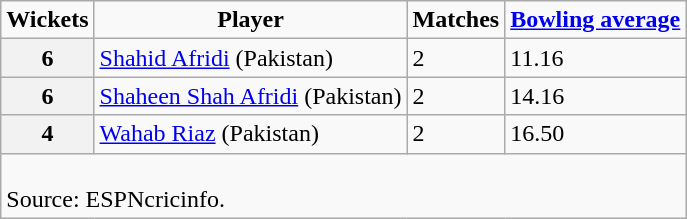<table class="wikitable">
<tr>
<td align="center"><strong>Wickets</strong></td>
<td align="center"><strong>Player</strong></td>
<td align="center"><strong>Matches</strong></td>
<td align="center"><strong><a href='#'>Bowling average</a></strong></td>
</tr>
<tr>
<th>6</th>
<td align="left"><a href='#'>Shahid Afridi</a> (Pakistan)</td>
<td>2</td>
<td>11.16</td>
</tr>
<tr>
<th>6</th>
<td align="left"><a href='#'>Shaheen Shah Afridi</a> (Pakistan)</td>
<td>2</td>
<td>14.16</td>
</tr>
<tr>
<th>4</th>
<td align="left"><a href='#'>Wahab Riaz</a> (Pakistan)</td>
<td>2</td>
<td>16.50</td>
</tr>
<tr>
<td colspan="5"><br>Source: ESPNcricinfo.</td>
</tr>
</table>
